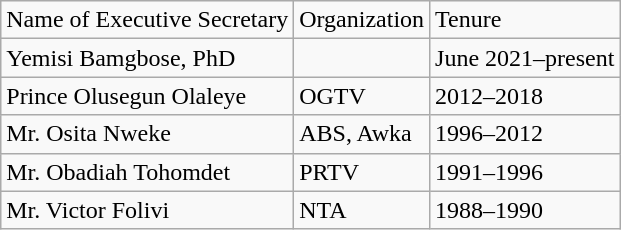<table class="wikitable">
<tr>
<td>Name of Executive Secretary</td>
<td>Organization</td>
<td>Tenure</td>
</tr>
<tr>
<td>Yemisi Bamgbose, PhD</td>
<td></td>
<td>June 2021–present</td>
</tr>
<tr>
<td>Prince Olusegun Olaleye</td>
<td>OGTV</td>
<td>2012–2018</td>
</tr>
<tr>
<td>Mr. Osita Nweke</td>
<td>ABS, Awka</td>
<td>1996–2012</td>
</tr>
<tr>
<td>Mr. Obadiah Tohomdet</td>
<td>PRTV</td>
<td>1991–1996</td>
</tr>
<tr>
<td>Mr. Victor Folivi</td>
<td>NTA</td>
<td>1988–1990</td>
</tr>
</table>
